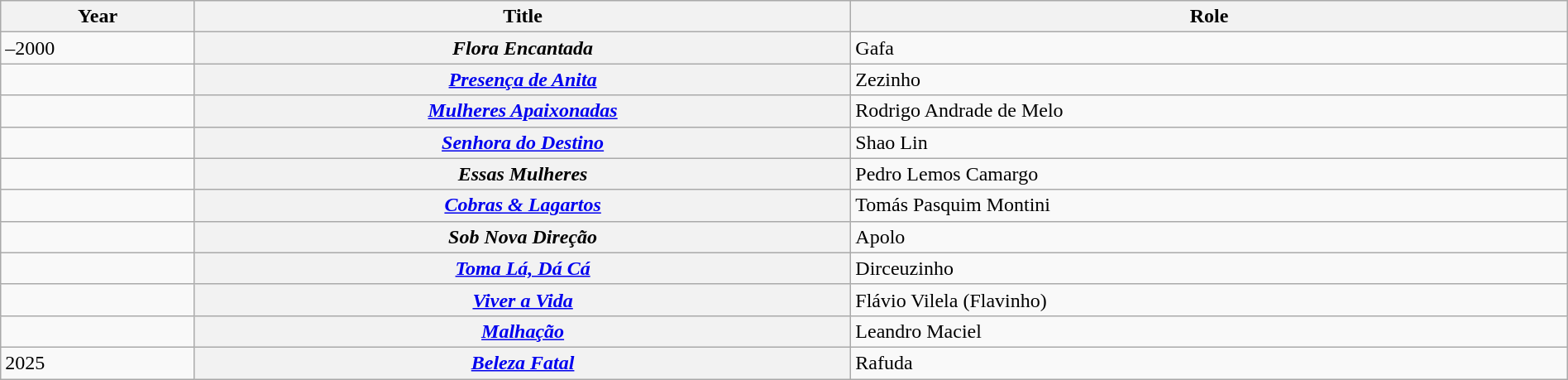<table class="wikitable plainrowheaders sortable" style="width: 100%;">
<tr>
<th scope="col">Year</th>
<th scope="col">Title</th>
<th class="unsortable">Role</th>
</tr>
<tr>
<td>–2000</td>
<th scope="row"><em>Flora Encantada</em></th>
<td>Gafa</td>
</tr>
<tr>
<td></td>
<th scope="row"><em><a href='#'>Presença de Anita</a></em></th>
<td>Zezinho</td>
</tr>
<tr>
<td></td>
<th scope="row"><em><a href='#'>Mulheres Apaixonadas</a></em></th>
<td>Rodrigo Andrade de Melo</td>
</tr>
<tr>
<td></td>
<th scope="row"><em><a href='#'>Senhora do Destino</a></em></th>
<td>Shao Lin</td>
</tr>
<tr>
<td></td>
<th scope="row"><em>Essas Mulheres</em></th>
<td>Pedro Lemos Camargo</td>
</tr>
<tr>
<td></td>
<th scope="row"><em><a href='#'>Cobras & Lagartos</a></em></th>
<td>Tomás Pasquim Montini</td>
</tr>
<tr>
<td></td>
<th scope="row"><em>Sob Nova Direção</em></th>
<td>Apolo</td>
</tr>
<tr>
<td></td>
<th scope="row"><em><a href='#'>Toma Lá, Dá Cá</a></em></th>
<td>Dirceuzinho</td>
</tr>
<tr>
<td></td>
<th scope="row"><em><a href='#'>Viver a Vida</a></em></th>
<td>Flávio Vilela (Flavinho)</td>
</tr>
<tr>
<td></td>
<th scope="row"><em><a href='#'>Malhação</a></em></th>
<td>Leandro Maciel</td>
</tr>
<tr>
<td>2025</td>
<th scope="row"><em><a href='#'>Beleza Fatal</a></em></th>
<td>Rafuda</td>
</tr>
</table>
